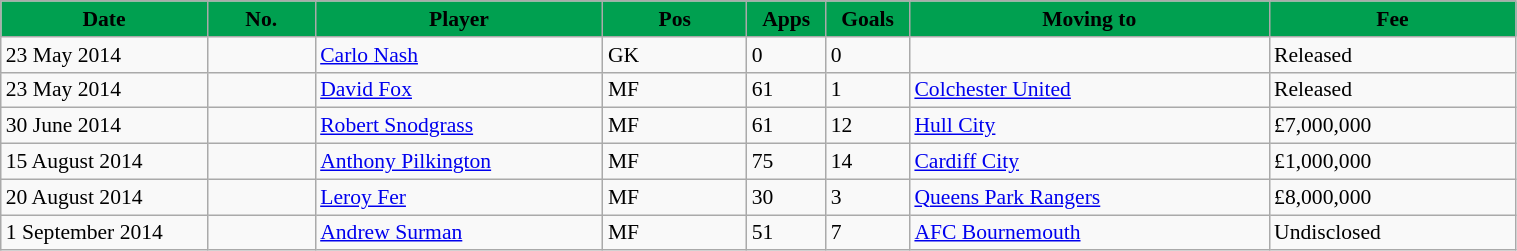<table class="wikitable"  style="font-size:90%; width:80%;">
<tr>
<th style="background:#00a050; color:black;  width:5%;">Date</th>
<th style="background:#00a050; color:black;  width:3%;">No.</th>
<th style="background:#00a050; color:black;  width:8%;">Player</th>
<th style="background:#00a050; color:black;  width:4%;">Pos</th>
<th style="background:#00a050; color:black;  width:1%;">Apps</th>
<th style="background:#00a050; color:black;  width:1%;">Goals</th>
<th style="background:#00a050; color:black;  width:10%;">Moving to</th>
<th style="background:#00a050; color:black;  width:6.25%;">Fee</th>
</tr>
<tr>
<td>23 May 2014</td>
<td></td>
<td> <a href='#'>Carlo Nash</a></td>
<td>GK</td>
<td>0</td>
<td>0</td>
<td></td>
<td>Released</td>
</tr>
<tr>
<td>23 May 2014</td>
<td></td>
<td> <a href='#'>David Fox</a></td>
<td>MF</td>
<td>61</td>
<td>1</td>
<td> <a href='#'>Colchester United</a></td>
<td>Released</td>
</tr>
<tr>
<td>30 June 2014</td>
<td></td>
<td> <a href='#'>Robert Snodgrass</a></td>
<td>MF</td>
<td>61</td>
<td>12</td>
<td> <a href='#'>Hull City</a></td>
<td>£7,000,000</td>
</tr>
<tr>
<td>15 August 2014</td>
<td></td>
<td> <a href='#'>Anthony Pilkington</a></td>
<td>MF</td>
<td>75</td>
<td>14</td>
<td> <a href='#'>Cardiff City</a></td>
<td>£1,000,000</td>
</tr>
<tr>
<td>20 August 2014</td>
<td></td>
<td> <a href='#'>Leroy Fer</a></td>
<td>MF</td>
<td>30</td>
<td>3</td>
<td> <a href='#'>Queens Park Rangers</a></td>
<td>£8,000,000</td>
</tr>
<tr>
<td>1 September 2014</td>
<td></td>
<td> <a href='#'>Andrew Surman</a></td>
<td>MF</td>
<td>51</td>
<td>7</td>
<td> <a href='#'>AFC Bournemouth</a></td>
<td>Undisclosed</td>
</tr>
</table>
